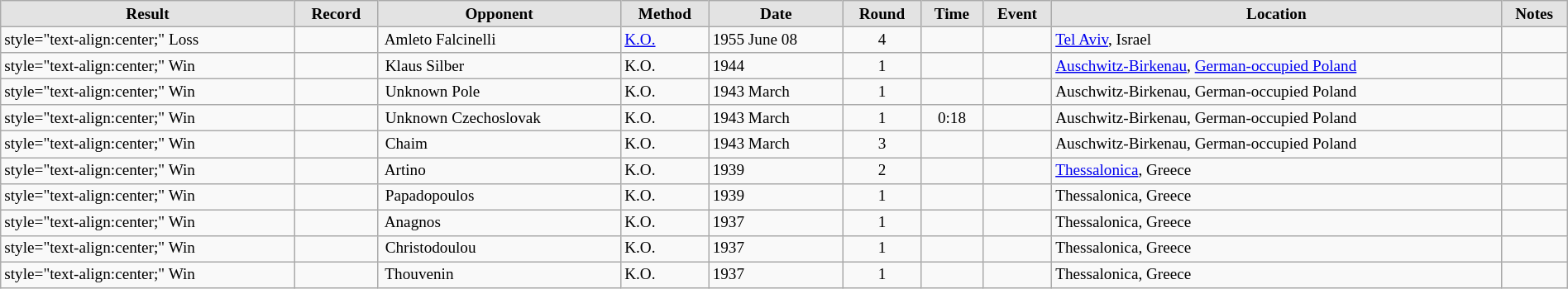<table class="wikitable sortable" style="font-size:80%; text-align:left; width:100%;">
<tr>
<th style="border-style:none none solid solid; background:#e3e3e3;">Result</th>
<th style="border-style:none none solid solid; background:#e3e3e3;">Record</th>
<th style="border-style:none none solid solid; background:#e3e3e3;">Opponent</th>
<th style="border-style:none none solid solid; background:#e3e3e3;">Method</th>
<th style="border-style:none none solid solid; background:#e3e3e3;">Date</th>
<th style="border-style:none none solid solid; background:#e3e3e3;">Round</th>
<th style="border-style:none none solid solid; background:#e3e3e3;">Time</th>
<th style="border-style:none none solid solid; background:#e3e3e3;">Event</th>
<th style="border-style:none none solid solid; background:#e3e3e3;">Location</th>
<th style="border-style:none none solid solid; background:#e3e3e3;">Notes</th>
</tr>
<tr>
<td>style="text-align:center;" Loss</td>
<td style="text-align:center;"></td>
<td align='left'> Amleto Falcinelli</td>
<td align='left'><a href='#'>K.O.</a></td>
<td align='left'>1955 June 08</td>
<td style="text-align:center;">4</td>
<td style="text-align:center;"></td>
<td align='left'></td>
<td><a href='#'>Tel Aviv</a>, Israel</td>
<td></td>
</tr>
<tr>
<td>style="text-align:center;" Win</td>
<td style="text-align:center;"></td>
<td align='left'> Klaus Silber</td>
<td align='left'>K.O.</td>
<td align='left'>1944</td>
<td style="text-align:center;">1</td>
<td style="text-align:center;"></td>
<td align='left'></td>
<td><a href='#'>Auschwitz-Birkenau</a>, <a href='#'>German-occupied Poland</a></td>
<td></td>
</tr>
<tr>
<td>style="text-align:center;" Win</td>
<td style="text-align:center;"></td>
<td align='left'> Unknown Pole</td>
<td align='left'>K.O.</td>
<td align='left'>1943 March</td>
<td style="text-align:center;">1</td>
<td style="text-align:center;"></td>
<td align='left'></td>
<td>Auschwitz-Birkenau, German-occupied Poland</td>
<td></td>
</tr>
<tr>
<td>style="text-align:center;" Win</td>
<td style="text-align:center;"></td>
<td align='left'> Unknown Czechoslovak</td>
<td align='left'>K.O.</td>
<td align='left'>1943 March</td>
<td style="text-align:center;">1</td>
<td style="text-align:center;">0:18</td>
<td align='left'></td>
<td>Auschwitz-Birkenau, German-occupied Poland</td>
<td></td>
</tr>
<tr>
<td>style="text-align:center;" Win</td>
<td style="text-align:center;"></td>
<td align='left'> Chaim</td>
<td align='left'>K.O.</td>
<td align='left'>1943 March</td>
<td style="text-align:center;">3</td>
<td style="text-align:center;"></td>
<td align='left'></td>
<td>Auschwitz-Birkenau, German-occupied Poland</td>
<td></td>
</tr>
<tr>
<td>style="text-align:center;" Win</td>
<td style="text-align:center;"></td>
<td align='left'> Artino</td>
<td align='left'>K.O.</td>
<td align='left'>1939</td>
<td style="text-align:center;">2</td>
<td style="text-align:center;"></td>
<td align='left'></td>
<td><a href='#'>Thessalonica</a>, Greece</td>
</tr>
<tr>
<td>style="text-align:center;" Win</td>
<td style="text-align:center;"></td>
<td align='left'> Papadopoulos</td>
<td align='left'>K.O.</td>
<td align='left'>1939</td>
<td style="text-align:center;">1</td>
<td style="text-align:center;"></td>
<td align='left'></td>
<td>Thessalonica, Greece</td>
<td></td>
</tr>
<tr>
<td>style="text-align:center;" Win</td>
<td style="text-align:center;"></td>
<td align='left'> Anagnos</td>
<td align='left'>K.O.</td>
<td align='left'>1937</td>
<td style="text-align:center;">1</td>
<td style="text-align:center;"></td>
<td align='left'></td>
<td>Thessalonica, Greece</td>
<td></td>
</tr>
<tr>
<td>style="text-align:center;" Win</td>
<td style="text-align:center;"></td>
<td align='left'> Christodoulou</td>
<td align='left'>K.O.</td>
<td align='left'>1937</td>
<td style="text-align:center;">1</td>
<td style="text-align:center;"></td>
<td align='left'></td>
<td>Thessalonica, Greece</td>
<td></td>
</tr>
<tr>
<td>style="text-align:center;" Win</td>
<td style="text-align:center;"></td>
<td align='left'> Thouvenin</td>
<td align='left'>K.O.</td>
<td align='left'>1937</td>
<td style="text-align:center;">1</td>
<td style="text-align:center;"></td>
<td align='left'></td>
<td>Thessalonica, Greece</td>
<td></td>
</tr>
</table>
